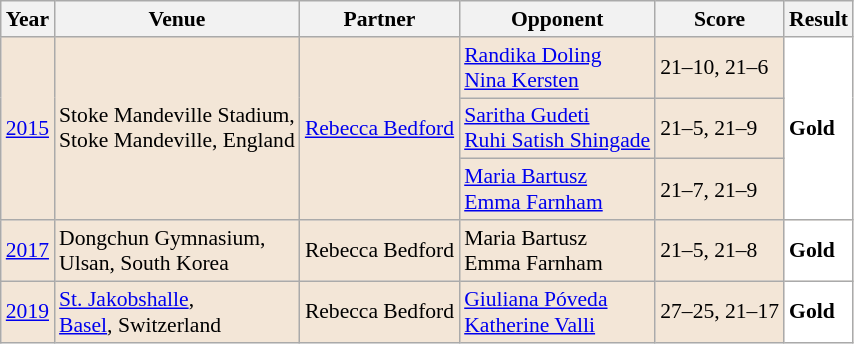<table class="sortable wikitable" style="font-size: 90%;">
<tr>
<th>Year</th>
<th>Venue</th>
<th>Partner</th>
<th>Opponent</th>
<th>Score</th>
<th>Result</th>
</tr>
<tr style="background:#F3E6D7">
<td rowspan="3" align="center"><a href='#'>2015</a></td>
<td rowspan="3" align="left">Stoke Mandeville Stadium,<br>Stoke Mandeville, England</td>
<td rowspan="3" align="left"> <a href='#'>Rebecca Bedford</a></td>
<td align="left"> <a href='#'>Randika Doling</a><br> <a href='#'>Nina Kersten</a></td>
<td align="left">21–10, 21–6</td>
<td rowspan="3" style="text-align:left; background:white"> <strong>Gold</strong></td>
</tr>
<tr style="background:#F3E6D7">
<td align="left"> <a href='#'>Saritha Gudeti</a><br> <a href='#'>Ruhi Satish Shingade</a></td>
<td align="left">21–5, 21–9</td>
</tr>
<tr style="background:#F3E6D7">
<td align="left"> <a href='#'>Maria Bartusz</a><br> <a href='#'>Emma Farnham</a></td>
<td align="left">21–7, 21–9</td>
</tr>
<tr style="background:#F3E6D7">
<td align="center"><a href='#'>2017</a></td>
<td align="left">Dongchun Gymnasium,<br>Ulsan, South Korea</td>
<td align="left"> Rebecca Bedford</td>
<td align="left"> Maria Bartusz<br> Emma Farnham</td>
<td align="left">21–5, 21–8</td>
<td style="text-align:left; background:white"> <strong>Gold</strong></td>
</tr>
<tr style="background:#F3E6D7">
<td align="center"><a href='#'>2019</a></td>
<td align="left"><a href='#'>St. Jakobshalle</a>,<br><a href='#'>Basel</a>, Switzerland</td>
<td align="left"> Rebecca Bedford</td>
<td align="left"> <a href='#'>Giuliana Póveda</a><br> <a href='#'>Katherine Valli</a></td>
<td align="left">27–25, 21–17</td>
<td style="text-align:left; background:white"> <strong>Gold</strong></td>
</tr>
</table>
